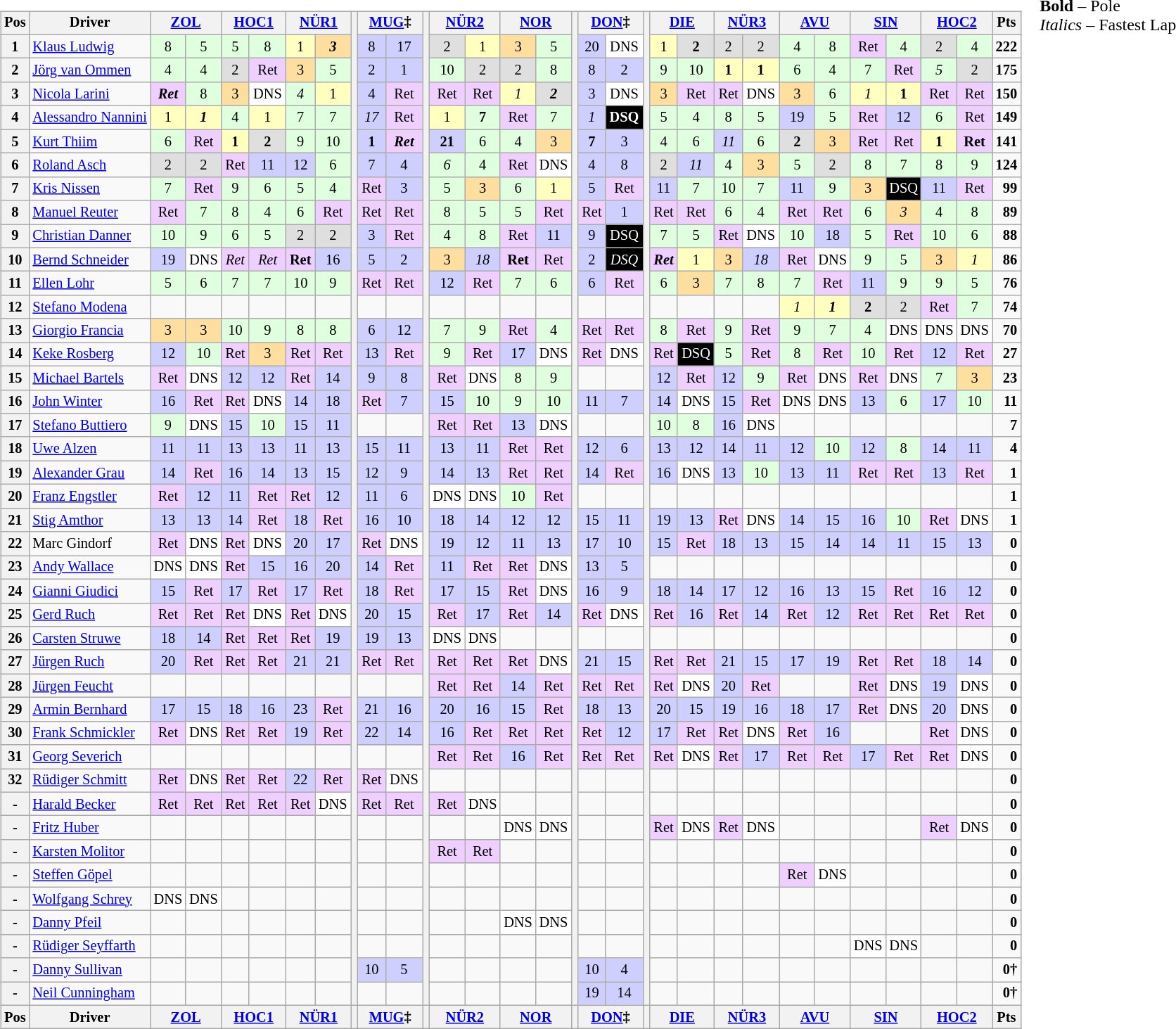<table>
<tr>
<td><br><table class="wikitable" style="font-size:85%; text-align:center">
<tr valign="top">
<th valign="middle">Pos</th>
<th valign="middle">Driver</th>
<th width="55" colspan="2" align="center"><a href='#'>ZOL</a><br></th>
<th width="55" colspan="2" align="center"><a href='#'>HOC1</a><br></th>
<th width="55" colspan="2" align="center"><a href='#'>NÜR1</a><br></th>
<th rowspan=42></th>
<th width="55" colspan="2" align="center"><a href='#'>MUG</a>‡<br></th>
<th rowspan=42></th>
<th width="55" colspan="2" align="center"><a href='#'>NÜR2</a><br></th>
<th width="55" colspan="2" align="center"><a href='#'>NOR</a><br></th>
<th rowspan=42></th>
<th width="55" colspan="2" align="center"><a href='#'>DON</a>‡<br></th>
<th rowspan=42></th>
<th width="55" colspan="2" align="center"><a href='#'>DIE</a><br></th>
<th width="55" colspan="2" align="center"><a href='#'>NÜR3</a><br></th>
<th width="55" colspan="2" align="center"><a href='#'>AVU</a><br></th>
<th width="55" colspan="2" align="center"><a href='#'>SIN</a><br></th>
<th width="55" colspan="2" align="center"><a href='#'>HOC2</a><br></th>
<th valign="middle">Pts</th>
</tr>
<tr>
<th>1</th>
<td align="left"> <a href='#'>Klaus Ludwig</a></td>
<td style="background:#dfffdf;">8</td>
<td style="background:#dfffdf;">5</td>
<td style="background:#dfffdf;">5</td>
<td style="background:#dfffdf;">8</td>
<td style="background:#ffffbf;">1</td>
<td style="background:#ffdf9f;"><strong><em>3</em></strong></td>
<td style="background:#cfcfff;">8</td>
<td style="background:#cfcfff;">17</td>
<td style="background:#dfdfdf;">2</td>
<td style="background:#ffffbf;">1</td>
<td style="background:#ffdf9f;">3</td>
<td style="background:#dfffdf;">5</td>
<td style="background:#cfcfff;">20</td>
<td style="background:#ffffff;">DNS</td>
<td style="background:#ffffbf;">1</td>
<td style="background:#dfdfdf;"><strong>2</strong></td>
<td style="background:#dfdfdf;">2</td>
<td style="background:#dfdfdf;">2</td>
<td style="background:#dfffdf;">4</td>
<td style="background:#dfffdf;">8</td>
<td style="background:#efcfff;">Ret</td>
<td style="background:#dfffdf;">4</td>
<td style="background:#dfdfdf;">2</td>
<td style="background:#dfffdf;">4</td>
<td align="right"><strong>222</strong></td>
</tr>
<tr>
<th>2</th>
<td align="left"> <a href='#'>Jörg van Ommen</a></td>
<td style="background:#dfffdf;">4</td>
<td style="background:#dfffdf;">4</td>
<td style="background:#dfdfdf;">2</td>
<td style="background:#efcfff;">Ret</td>
<td style="background:#ffdf9f;">3</td>
<td style="background:#dfffdf;">5</td>
<td style="background:#cfcfff;">2</td>
<td style="background:#cfcfff;">1</td>
<td style="background:#dfffdf;">10</td>
<td style="background:#dfdfdf;">2</td>
<td style="background:#dfdfdf;">2</td>
<td style="background:#dfffdf;">8</td>
<td style="background:#cfcfff;">8</td>
<td style="background:#cfcfff;">2</td>
<td style="background:#dfffdf;">9</td>
<td style="background:#dfffdf;">10</td>
<td style="background:#ffffbf;"><strong>1</strong></td>
<td style="background:#ffffbf;"><strong>1</strong></td>
<td style="background:#dfffdf;">6</td>
<td style="background:#dfffdf;">4</td>
<td style="background:#dfffdf;">7</td>
<td style="background:#efcfff;">Ret</td>
<td style="background:#dfffdf;"><em>5</em></td>
<td style="background:#dfdfdf;">2</td>
<td align="right"><strong>175</strong></td>
</tr>
<tr>
<th>3</th>
<td align="left"> <a href='#'>Nicola Larini</a></td>
<td style="background:#efcfff;"><strong><em>Ret</em></strong></td>
<td style="background:#dfffdf;">8</td>
<td style="background:#ffdf9f;">3</td>
<td style="background:#ffffff;">DNS</td>
<td style="background:#dfffdf;"><em>4</em></td>
<td style="background:#ffffbf;">1</td>
<td style="background:#cfcfff;">4</td>
<td style="background:#efcfff;">Ret</td>
<td style="background:#efcfff;">Ret</td>
<td style="background:#efcfff;">Ret</td>
<td style="background:#ffffbf;"><em>1</em></td>
<td style="background:#dfdfdf;"><strong><em>2</em></strong></td>
<td style="background:#cfcfff;">3</td>
<td style="background:#ffffff;">DNS</td>
<td style="background:#ffdf9f;">3</td>
<td style="background:#efcfff;">Ret</td>
<td style="background:#efcfff;">Ret</td>
<td style="background:#ffffff;">DNS</td>
<td style="background:#ffdf9f;">3</td>
<td style="background:#dfffdf;">6</td>
<td style="background:#ffffbf;"><em>1</em></td>
<td style="background:#ffffbf;"><strong>1</strong></td>
<td style="background:#efcfff;">Ret</td>
<td style="background:#efcfff;">Ret</td>
<td align="right"><strong>150</strong></td>
</tr>
<tr>
<th>4</th>
<td align="left"> <a href='#'>Alessandro Nannini</a></td>
<td style="background:#ffffbf;">1</td>
<td style="background:#ffffbf;"><strong><em>1</em></strong></td>
<td style="background:#dfffdf;">4</td>
<td style="background:#ffffbf;">1</td>
<td style="background:#dfffdf;">7</td>
<td style="background:#dfffdf;">7</td>
<td style="background:#cfcfff;"><em>17</em></td>
<td style="background:#efcfff;">Ret</td>
<td style="background:#ffffbf;">1</td>
<td style="background:#dfffdf;"><strong>7</strong></td>
<td style="background:#efcfff;">Ret</td>
<td style="background:#dfffdf;">7</td>
<td style="background:#cfcfff;"><em>1</em></td>
<td style="background:#000000; color:white"><strong>DSQ</strong></td>
<td style="background:#dfffdf;">5</td>
<td style="background:#dfffdf;">4</td>
<td style="background:#dfffdf;">8</td>
<td style="background:#dfffdf;">5</td>
<td style="background:#cfcfff;">19</td>
<td style="background:#dfffdf;">5</td>
<td style="background:#efcfff;">Ret</td>
<td style="background:#cfcfff;">12</td>
<td style="background:#dfffdf;">6</td>
<td style="background:#efcfff;">Ret</td>
<td align="right"><strong>149</strong></td>
</tr>
<tr>
<th>5</th>
<td align="left"> <a href='#'>Kurt Thiim</a></td>
<td style="background:#dfffdf;">6</td>
<td style="background:#efcfff;">Ret</td>
<td style="background:#ffffbf;"><strong>1</strong></td>
<td style="background:#dfdfdf;"><strong>2</strong></td>
<td style="background:#dfffdf;">9</td>
<td style="background:#dfffdf;">10</td>
<td style="background:#cfcfff;"><strong>1</strong></td>
<td style="background:#efcfff;"><strong><em>Ret</em></strong></td>
<td style="background:#cfcfff;"><strong>21</strong></td>
<td style="background:#dfffdf;">6</td>
<td style="background:#dfffdf;">4</td>
<td style="background:#ffdf9f;">3</td>
<td style="background:#cfcfff;"><strong>7</strong></td>
<td style="background:#cfcfff;">3</td>
<td style="background:#dfffdf;">4</td>
<td style="background:#dfffdf;">6</td>
<td style="background:#cfcfff;"><em>11</em></td>
<td style="background:#dfffdf;">6</td>
<td style="background:#dfdfdf;"><strong>2</strong></td>
<td style="background:#ffdf9f;">3</td>
<td style="background:#efcfff;">Ret</td>
<td style="background:#efcfff;">Ret</td>
<td style="background:#ffffbf;"><strong>1</strong></td>
<td style="background:#efcfff;"><strong>Ret</strong></td>
<td align="right"><strong>141</strong></td>
</tr>
<tr>
<th>6</th>
<td align="left"> <a href='#'>Roland Asch</a></td>
<td style="background:#dfdfdf;">2</td>
<td style="background:#dfdfdf;">2</td>
<td style="background:#efcfff;">Ret</td>
<td style="background:#cfcfff;">11</td>
<td style="background:#cfcfff;">12</td>
<td style="background:#dfffdf;">6</td>
<td style="background:#cfcfff;">7</td>
<td style="background:#cfcfff;">4</td>
<td style="background:#dfffdf;"><em>6</em></td>
<td style="background:#dfffdf;">4</td>
<td style="background:#efcfff;">Ret</td>
<td style="background:#ffffff;">DNS</td>
<td style="background:#cfcfff;">4</td>
<td style="background:#cfcfff;">8</td>
<td style="background:#dfdfdf;">2</td>
<td style="background:#cfcfff;"><em>11</em></td>
<td style="background:#dfffdf;">4</td>
<td style="background:#ffdf9f;">3</td>
<td style="background:#dfffdf;">5</td>
<td style="background:#dfdfdf;">2</td>
<td style="background:#dfffdf;">8</td>
<td style="background:#dfffdf;">7</td>
<td style="background:#dfffdf;">8</td>
<td style="background:#dfffdf;">9</td>
<td align="right"><strong>124</strong></td>
</tr>
<tr>
<th>7</th>
<td align="left"> <a href='#'>Kris Nissen</a></td>
<td style="background:#dfffdf;">7</td>
<td style="background:#efcfff;">Ret</td>
<td style="background:#dfffdf;">9</td>
<td style="background:#dfffdf;">6</td>
<td style="background:#dfffdf;">5</td>
<td style="background:#dfffdf;">4</td>
<td style="background:#efcfff;">Ret</td>
<td style="background:#cfcfff;">3</td>
<td style="background:#dfffdf;">5</td>
<td style="background:#ffdf9f;">3</td>
<td style="background:#dfffdf;">6</td>
<td style="background:#ffffbf;">1</td>
<td style="background:#cfcfff;">5</td>
<td style="background:#efcfff;">Ret</td>
<td style="background:#cfcfff;">11</td>
<td style="background:#dfffdf;">7</td>
<td style="background:#dfffdf;">10</td>
<td style="background:#dfffdf;">7</td>
<td style="background:#cfcfff;">11</td>
<td style="background:#dfffdf;">9</td>
<td style="background:#ffdf9f;">3</td>
<td style="background:#000000; color:white">DSQ</td>
<td style="background:#cfcfff;">11</td>
<td style="background:#efcfff;">Ret</td>
<td align="right"><strong>99</strong></td>
</tr>
<tr>
<th>8</th>
<td align="left"> <a href='#'>Manuel Reuter</a></td>
<td style="background:#efcfff;">Ret</td>
<td style="background:#dfffdf;">7</td>
<td style="background:#dfffdf;">8</td>
<td style="background:#dfffdf;">4</td>
<td style="background:#dfffdf;">6</td>
<td style="background:#efcfff;">Ret</td>
<td style="background:#efcfff;">Ret</td>
<td style="background:#efcfff;">Ret</td>
<td style="background:#dfffdf;">8</td>
<td style="background:#dfffdf;">5</td>
<td style="background:#dfffdf;">5</td>
<td style="background:#efcfff;">Ret</td>
<td style="background:#efcfff;">Ret</td>
<td style="background:#cfcfff;">1</td>
<td style="background:#efcfff;">Ret</td>
<td style="background:#efcfff;">Ret</td>
<td style="background:#dfffdf;">6</td>
<td style="background:#dfffdf;">4</td>
<td style="background:#efcfff;">Ret</td>
<td style="background:#efcfff;">Ret</td>
<td style="background:#dfffdf;">6</td>
<td style="background:#ffdf9f;"><em>3</em></td>
<td style="background:#dfffdf;">4</td>
<td style="background:#dfffdf;">8</td>
<td align="right"><strong>89</strong></td>
</tr>
<tr>
<th>9</th>
<td align="left"> <a href='#'>Christian Danner</a></td>
<td style="background:#dfffdf;">10</td>
<td style="background:#dfffdf;">9</td>
<td style="background:#dfffdf;">6</td>
<td style="background:#dfffdf;">5</td>
<td style="background:#dfdfdf;">2</td>
<td style="background:#dfdfdf;">2</td>
<td style="background:#cfcfff;">3</td>
<td style="background:#efcfff;">Ret</td>
<td style="background:#dfffdf;">4</td>
<td style="background:#dfffdf;">8</td>
<td style="background:#efcfff;">Ret</td>
<td style="background:#cfcfff;">11</td>
<td style="background:#cfcfff;">9</td>
<td style="background:#000000; color:white">DSQ</td>
<td style="background:#dfffdf;">7</td>
<td style="background:#dfffdf;">5</td>
<td style="background:#efcfff;">Ret</td>
<td style="background:#ffffff;">DNS</td>
<td style="background:#dfffdf;">10</td>
<td style="background:#cfcfff;">18</td>
<td style="background:#dfffdf;">5</td>
<td style="background:#efcfff;">Ret</td>
<td style="background:#dfffdf;">10</td>
<td style="background:#dfffdf;">6</td>
<td align="right"><strong>88</strong></td>
</tr>
<tr>
<th>10</th>
<td align="left"> <a href='#'>Bernd Schneider</a></td>
<td style="background:#cfcfff;">19</td>
<td style="background:#ffffff;">DNS</td>
<td style="background:#efcfff;"><em>Ret</em></td>
<td style="background:#efcfff;"><em>Ret</em></td>
<td style="background:#efcfff;"><strong>Ret</strong></td>
<td style="background:#cfcfff;">16</td>
<td style="background:#cfcfff;">5</td>
<td style="background:#cfcfff;">2</td>
<td style="background:#ffdf9f;">3</td>
<td style="background:#cfcfff;"><em>18</em></td>
<td style="background:#efcfff;"><strong>Ret</strong></td>
<td style="background:#efcfff;">Ret</td>
<td style="background:#cfcfff;">2</td>
<td style="background:#000000; color:white"><em>DSQ</em></td>
<td style="background:#efcfff;"><strong><em>Ret</em></strong></td>
<td style="background:#ffffbf;">1</td>
<td style="background:#ffdf9f;">3</td>
<td style="background:#cfcfff;"><em>18</em></td>
<td style="background:#efcfff;">Ret</td>
<td style="background:#ffffff;">DNS</td>
<td style="background:#dfffdf;">9</td>
<td style="background:#dfffdf;">5</td>
<td style="background:#ffdf9f;">3</td>
<td style="background:#ffffbf;"><em>1</em></td>
<td align="right"><strong>86</strong></td>
</tr>
<tr>
<th>11</th>
<td align="left"> <a href='#'>Ellen Lohr</a></td>
<td style="background:#dfffdf;">5</td>
<td style="background:#dfffdf;">6</td>
<td style="background:#dfffdf;">7</td>
<td style="background:#dfffdf;">7</td>
<td style="background:#dfffdf;">10</td>
<td style="background:#dfffdf;">9</td>
<td style="background:#efcfff;">Ret</td>
<td style="background:#efcfff;">Ret</td>
<td style="background:#cfcfff;">12</td>
<td style="background:#efcfff;">Ret</td>
<td style="background:#dfffdf;">7</td>
<td style="background:#dfffdf;">6</td>
<td style="background:#cfcfff;">6</td>
<td style="background:#efcfff;">Ret</td>
<td style="background:#dfffdf;">6</td>
<td style="background:#ffdf9f;">3</td>
<td style="background:#dfffdf;">7</td>
<td style="background:#dfffdf;">8</td>
<td style="background:#dfffdf;">7</td>
<td style="background:#efcfff;">Ret</td>
<td style="background:#cfcfff;">11</td>
<td style="background:#dfffdf;">9</td>
<td style="background:#dfffdf;">9</td>
<td style="background:#dfffdf;">5</td>
<td align="right"><strong>76</strong></td>
</tr>
<tr>
<th>12</th>
<td align="left"> <a href='#'>Stefano Modena</a></td>
<td></td>
<td></td>
<td></td>
<td></td>
<td></td>
<td></td>
<td></td>
<td></td>
<td></td>
<td></td>
<td></td>
<td></td>
<td></td>
<td></td>
<td></td>
<td></td>
<td></td>
<td></td>
<td style="background:#ffffbf;"><em>1</em></td>
<td style="background:#ffffbf;"><strong><em>1</em></strong></td>
<td style="background:#dfdfdf;"><strong>2</strong></td>
<td style="background:#dfdfdf;">2</td>
<td style="background:#efcfff;">Ret</td>
<td style="background:#dfffdf;">7</td>
<td align="right"><strong>74</strong></td>
</tr>
<tr>
<th>13</th>
<td align="left"> <a href='#'>Giorgio Francia</a></td>
<td style="background:#ffdf9f;">3</td>
<td style="background:#ffdf9f;">3</td>
<td style="background:#dfffdf;">10</td>
<td style="background:#dfffdf;">9</td>
<td style="background:#dfffdf;">8</td>
<td style="background:#dfffdf;">8</td>
<td style="background:#cfcfff;">6</td>
<td style="background:#cfcfff;">12</td>
<td style="background:#dfffdf;">7</td>
<td style="background:#dfffdf;">9</td>
<td style="background:#efcfff;">Ret</td>
<td style="background:#dfffdf;">4</td>
<td style="background:#efcfff;">Ret</td>
<td style="background:#efcfff;">Ret</td>
<td style="background:#dfffdf;">8</td>
<td style="background:#efcfff;">Ret</td>
<td style="background:#dfffdf;">9</td>
<td style="background:#efcfff;">Ret</td>
<td style="background:#dfffdf;">9</td>
<td style="background:#dfffdf;">7</td>
<td style="background:#dfffdf;">4</td>
<td style="background:#ffffff;">DNS</td>
<td style="background:#ffffff;">DNS</td>
<td style="background:#ffffff;">DNS</td>
<td align="right"><strong>70</strong></td>
</tr>
<tr>
<th>14</th>
<td align="left"> <a href='#'>Keke Rosberg</a></td>
<td style="background:#cfcfff;">12</td>
<td style="background:#dfffdf;">10</td>
<td style="background:#efcfff;">Ret</td>
<td style="background:#ffdf9f;">3</td>
<td style="background:#efcfff;">Ret</td>
<td style="background:#efcfff;">Ret</td>
<td style="background:#cfcfff;">13</td>
<td style="background:#efcfff;">Ret</td>
<td style="background:#dfffdf;">9</td>
<td style="background:#efcfff;">Ret</td>
<td style="background:#cfcfff;">17</td>
<td style="background:#ffffff;">DNS</td>
<td style="background:#efcfff;">Ret</td>
<td style="background:#ffffff;">DNS</td>
<td style="background:#efcfff;">Ret</td>
<td style="background:#000000; color:white">DSQ</td>
<td style="background:#dfffdf;">5</td>
<td style="background:#efcfff;">Ret</td>
<td style="background:#dfffdf;">8</td>
<td style="background:#efcfff;">Ret</td>
<td style="background:#dfffdf;">10</td>
<td style="background:#efcfff;">Ret</td>
<td style="background:#cfcfff;">12</td>
<td style="background:#efcfff;">Ret</td>
<td align="right"><strong>27</strong></td>
</tr>
<tr>
<th>15</th>
<td align="left"> <a href='#'>Michael Bartels</a></td>
<td style="background:#efcfff;">Ret</td>
<td style="background:#ffffff;">DNS</td>
<td style="background:#cfcfff;">12</td>
<td style="background:#cfcfff;">12</td>
<td style="background:#efcfff;">Ret</td>
<td style="background:#cfcfff;">14</td>
<td style="background:#cfcfff;">9</td>
<td style="background:#cfcfff;">8</td>
<td style="background:#efcfff;">Ret</td>
<td style="background:#ffffff;">DNS</td>
<td style="background:#dfffdf;">8</td>
<td style="background:#dfffdf;">9</td>
<td></td>
<td></td>
<td style="background:#cfcfff;">12</td>
<td style="background:#efcfff;">Ret</td>
<td style="background:#cfcfff;">12</td>
<td style="background:#dfffdf;">9</td>
<td style="background:#efcfff;">Ret</td>
<td style="background:#ffffff;">DNS</td>
<td style="background:#efcfff;">Ret</td>
<td style="background:#ffffff;">DNS</td>
<td style="background:#dfffdf;">7</td>
<td style="background:#ffdf9f;">3</td>
<td align="right"><strong>23</strong></td>
</tr>
<tr>
<th>16</th>
<td align="left"> <a href='#'>John Winter</a></td>
<td style="background:#cfcfff;">16</td>
<td style="background:#efcfff;">Ret</td>
<td style="background:#efcfff;">Ret</td>
<td style="background:#ffffff;">DNS</td>
<td style="background:#cfcfff;">14</td>
<td style="background:#cfcfff;">18</td>
<td style="background:#efcfff;">Ret</td>
<td style="background:#cfcfff;">7</td>
<td style="background:#cfcfff;">15</td>
<td style="background:#dfffdf;">10</td>
<td style="background:#dfffdf;">9</td>
<td style="background:#dfffdf;">10</td>
<td style="background:#cfcfff;">11</td>
<td style="background:#cfcfff;">7</td>
<td style="background:#cfcfff;">14</td>
<td style="background:#ffffff;">DNS</td>
<td style="background:#cfcfff;">15</td>
<td style="background:#efcfff;">Ret</td>
<td style="background:#ffffff;">DNS</td>
<td style="background:#ffffff;">DNS</td>
<td style="background:#cfcfff;">13</td>
<td style="background:#dfffdf;">6</td>
<td style="background:#cfcfff;">17</td>
<td style="background:#dfffdf;">10</td>
<td align="right"><strong>11</strong></td>
</tr>
<tr>
<th>17</th>
<td align="left"> <a href='#'>Stefano Buttiero</a></td>
<td style="background:#dfffdf;">9</td>
<td style="background:#ffffff;">DNS</td>
<td style="background:#cfcfff;">15</td>
<td style="background:#dfffdf;">10</td>
<td style="background:#cfcfff;">15</td>
<td style="background:#cfcfff;">11</td>
<td></td>
<td></td>
<td style="background:#efcfff;">Ret</td>
<td style="background:#efcfff;">Ret</td>
<td style="background:#cfcfff;">13</td>
<td style="background:#ffffff;">DNS</td>
<td></td>
<td></td>
<td style="background:#dfffdf;">10</td>
<td style="background:#dfffdf;">8</td>
<td style="background:#cfcfff;">16</td>
<td style="background:#ffffff;">DNS</td>
<td></td>
<td></td>
<td></td>
<td></td>
<td></td>
<td></td>
<td align="right"><strong>7</strong></td>
</tr>
<tr>
<th>18</th>
<td align="left"> <a href='#'>Uwe Alzen</a></td>
<td style="background:#cfcfff;">11</td>
<td style="background:#cfcfff;">11</td>
<td style="background:#cfcfff;">13</td>
<td style="background:#cfcfff;">13</td>
<td style="background:#cfcfff;">11</td>
<td style="background:#cfcfff;">13</td>
<td style="background:#cfcfff;">15</td>
<td style="background:#cfcfff;">11</td>
<td style="background:#cfcfff;">13</td>
<td style="background:#cfcfff;">11</td>
<td style="background:#efcfff;">Ret</td>
<td style="background:#efcfff;">Ret</td>
<td style="background:#cfcfff;">12</td>
<td style="background:#cfcfff;">6</td>
<td style="background:#cfcfff;">13</td>
<td style="background:#cfcfff;">12</td>
<td style="background:#cfcfff;">14</td>
<td style="background:#cfcfff;">11</td>
<td style="background:#cfcfff;">12</td>
<td style="background:#dfffdf;">10</td>
<td style="background:#cfcfff;">12</td>
<td style="background:#dfffdf;">8</td>
<td style="background:#cfcfff;">14</td>
<td style="background:#cfcfff;">11</td>
<td align="right"><strong>4</strong></td>
</tr>
<tr>
<th>19</th>
<td align="left"> <a href='#'>Alexander Grau</a></td>
<td style="background:#cfcfff;">14</td>
<td style="background:#efcfff;">Ret</td>
<td style="background:#cfcfff;">16</td>
<td style="background:#cfcfff;">14</td>
<td style="background:#cfcfff;">13</td>
<td style="background:#cfcfff;">15</td>
<td style="background:#cfcfff;">12</td>
<td style="background:#cfcfff;">9</td>
<td style="background:#cfcfff;">14</td>
<td style="background:#cfcfff;">13</td>
<td style="background:#efcfff;">Ret</td>
<td style="background:#efcfff;">Ret</td>
<td style="background:#cfcfff;">14</td>
<td style="background:#efcfff;">Ret</td>
<td style="background:#cfcfff;">16</td>
<td style="background:#ffffff;">DNS</td>
<td style="background:#cfcfff;">13</td>
<td style="background:#dfffdf;">10</td>
<td style="background:#cfcfff;">13</td>
<td style="background:#cfcfff;">11</td>
<td style="background:#efcfff;">Ret</td>
<td style="background:#efcfff;">Ret</td>
<td style="background:#cfcfff;">13</td>
<td style="background:#efcfff;">Ret</td>
<td align="right"><strong>1</strong></td>
</tr>
<tr>
<th>20</th>
<td align="left"> <a href='#'>Franz Engstler</a></td>
<td style="background:#efcfff;">Ret</td>
<td style="background:#cfcfff;">12</td>
<td style="background:#cfcfff;">11</td>
<td style="background:#efcfff;">Ret</td>
<td style="background:#efcfff;">Ret</td>
<td style="background:#cfcfff;">12</td>
<td style="background:#cfcfff;">11</td>
<td style="background:#cfcfff;">6</td>
<td style="background:#ffffff;">DNS</td>
<td style="background:#ffffff;">DNS</td>
<td style="background:#dfffdf;">10</td>
<td style="background:#efcfff;">Ret</td>
<td></td>
<td></td>
<td></td>
<td></td>
<td></td>
<td></td>
<td></td>
<td></td>
<td></td>
<td></td>
<td></td>
<td></td>
<td align="right"><strong>1</strong></td>
</tr>
<tr>
<th>21</th>
<td align="left"> <a href='#'>Stig Amthor</a></td>
<td style="background:#cfcfff;">13</td>
<td style="background:#cfcfff;">13</td>
<td style="background:#cfcfff;">14</td>
<td style="background:#efcfff;">Ret</td>
<td style="background:#cfcfff;">18</td>
<td style="background:#efcfff;">Ret</td>
<td style="background:#cfcfff;">16</td>
<td style="background:#cfcfff;">10</td>
<td style="background:#cfcfff;">18</td>
<td style="background:#cfcfff;">14</td>
<td style="background:#cfcfff;">12</td>
<td style="background:#cfcfff;">12</td>
<td style="background:#cfcfff;">15</td>
<td style="background:#cfcfff;">11</td>
<td style="background:#cfcfff;">19</td>
<td style="background:#cfcfff;">13</td>
<td style="background:#efcfff;">Ret</td>
<td style="background:#ffffff;">DNS</td>
<td style="background:#cfcfff;">14</td>
<td style="background:#cfcfff;">15</td>
<td style="background:#cfcfff;">16</td>
<td style="background:#dfffdf;">10</td>
<td style="background:#efcfff;">Ret</td>
<td style="background:#ffffff;">DNS</td>
<td align="right"><strong>1</strong></td>
</tr>
<tr>
<th>22</th>
<td align="left"> Marc Gindorf</td>
<td style="background:#efcfff;">Ret</td>
<td style="background:#ffffff;">DNS</td>
<td style="background:#efcfff;">Ret</td>
<td style="background:#ffffff;">DNS</td>
<td style="background:#cfcfff;">20</td>
<td style="background:#cfcfff;">17</td>
<td style="background:#efcfff;">Ret</td>
<td style="background:#ffffff;">DNS</td>
<td style="background:#cfcfff;">19</td>
<td style="background:#cfcfff;">12</td>
<td style="background:#cfcfff;">11</td>
<td style="background:#cfcfff;">13</td>
<td style="background:#cfcfff;">17</td>
<td style="background:#cfcfff;">10</td>
<td style="background:#cfcfff;">15</td>
<td style="background:#efcfff;">Ret</td>
<td style="background:#cfcfff;">18</td>
<td style="background:#cfcfff;">13</td>
<td style="background:#cfcfff;">15</td>
<td style="background:#cfcfff;">14</td>
<td style="background:#cfcfff;">14</td>
<td style="background:#cfcfff;">11</td>
<td style="background:#cfcfff;">15</td>
<td style="background:#cfcfff;">13</td>
<td align="right"><strong>0</strong></td>
</tr>
<tr>
<th>23</th>
<td align="left"> <a href='#'>Andy Wallace</a></td>
<td style="background:#ffffff;">DNS</td>
<td style="background:#ffffff;">DNS</td>
<td style="background:#efcfff;">Ret</td>
<td style="background:#cfcfff;">15</td>
<td style="background:#cfcfff;">16</td>
<td style="background:#cfcfff;">20</td>
<td style="background:#cfcfff;">14</td>
<td style="background:#efcfff;">Ret</td>
<td style="background:#cfcfff;">11</td>
<td style="background:#efcfff;">Ret</td>
<td style="background:#efcfff;">Ret</td>
<td style="background:#ffffff;">DNS</td>
<td style="background:#cfcfff;">13</td>
<td style="background:#cfcfff;">5</td>
<td></td>
<td></td>
<td></td>
<td></td>
<td></td>
<td></td>
<td></td>
<td></td>
<td></td>
<td></td>
<td align="right"><strong>0</strong></td>
</tr>
<tr>
<th>24</th>
<td align="left"> <a href='#'>Gianni Giudici</a></td>
<td style="background:#cfcfff;">15</td>
<td style="background:#efcfff;">Ret</td>
<td style="background:#cfcfff;">17</td>
<td style="background:#efcfff;">Ret</td>
<td style="background:#cfcfff;">17</td>
<td style="background:#efcfff;">Ret</td>
<td style="background:#cfcfff;">18</td>
<td style="background:#efcfff;">Ret</td>
<td style="background:#cfcfff;">17</td>
<td style="background:#cfcfff;">15</td>
<td style="background:#efcfff;">Ret</td>
<td style="background:#ffffff;">DNS</td>
<td style="background:#cfcfff;">16</td>
<td style="background:#cfcfff;">9</td>
<td style="background:#cfcfff;">18</td>
<td style="background:#cfcfff;">14</td>
<td style="background:#cfcfff;">17</td>
<td style="background:#cfcfff;">12</td>
<td style="background:#cfcfff;">16</td>
<td style="background:#cfcfff;">13</td>
<td style="background:#cfcfff;">15</td>
<td style="background:#efcfff;">Ret</td>
<td style="background:#cfcfff;">16</td>
<td style="background:#cfcfff;">12</td>
<td align="right"><strong>0</strong></td>
</tr>
<tr>
<th>25</th>
<td align="left"> <a href='#'>Gerd Ruch</a></td>
<td style="background:#efcfff;">Ret</td>
<td style="background:#efcfff;">Ret</td>
<td style="background:#efcfff;">Ret</td>
<td style="background:#ffffff;">DNS</td>
<td style="background:#efcfff;">Ret</td>
<td style="background:#ffffff;">DNS</td>
<td style="background:#cfcfff;">20</td>
<td style="background:#cfcfff;">15</td>
<td style="background:#efcfff;">Ret</td>
<td style="background:#cfcfff;">17</td>
<td style="background:#efcfff;">Ret</td>
<td style="background:#cfcfff;">14</td>
<td style="background:#efcfff;">Ret</td>
<td style="background:#ffffff;">DNS</td>
<td style="background:#efcfff;">Ret</td>
<td style="background:#cfcfff;">16</td>
<td style="background:#efcfff;">Ret</td>
<td style="background:#cfcfff;">14</td>
<td style="background:#efcfff;">Ret</td>
<td style="background:#cfcfff;">12</td>
<td style="background:#efcfff;">Ret</td>
<td style="background:#efcfff;">Ret</td>
<td style="background:#efcfff;">Ret</td>
<td style="background:#efcfff;">Ret</td>
<td align="right"><strong>0</strong></td>
</tr>
<tr>
<th>26</th>
<td align="left"> <a href='#'>Carsten Struwe</a></td>
<td style="background:#cfcfff;">18</td>
<td style="background:#cfcfff;">14</td>
<td style="background:#efcfff;">Ret</td>
<td style="background:#efcfff;">Ret</td>
<td style="background:#efcfff;">Ret</td>
<td style="background:#cfcfff;">19</td>
<td style="background:#cfcfff;">19</td>
<td style="background:#cfcfff;">13</td>
<td style="background:#ffffff;">DNS</td>
<td style="background:#ffffff;">DNS</td>
<td></td>
<td></td>
<td></td>
<td></td>
<td></td>
<td></td>
<td></td>
<td></td>
<td></td>
<td></td>
<td></td>
<td></td>
<td></td>
<td></td>
<td align="right"><strong>0</strong></td>
</tr>
<tr>
<th>27</th>
<td align="left"> <a href='#'>Jürgen Ruch</a></td>
<td style="background:#cfcfff;">20</td>
<td style="background:#efcfff;">Ret</td>
<td style="background:#efcfff;">Ret</td>
<td style="background:#efcfff;">Ret</td>
<td style="background:#cfcfff;">21</td>
<td style="background:#cfcfff;">21</td>
<td style="background:#efcfff;">Ret</td>
<td style="background:#efcfff;">Ret</td>
<td style="background:#efcfff;">Ret</td>
<td style="background:#efcfff;">Ret</td>
<td style="background:#efcfff;">Ret</td>
<td style="background:#ffffff;">DNS</td>
<td style="background:#cfcfff;">21</td>
<td style="background:#cfcfff;">15</td>
<td style="background:#efcfff;">Ret</td>
<td style="background:#efcfff;">Ret</td>
<td style="background:#cfcfff;">21</td>
<td style="background:#cfcfff;">15</td>
<td style="background:#cfcfff;">17</td>
<td style="background:#cfcfff;">19</td>
<td style="background:#efcfff;">Ret</td>
<td style="background:#efcfff;">Ret</td>
<td style="background:#cfcfff;">18</td>
<td style="background:#cfcfff;">14</td>
<td align="right"><strong>0</strong></td>
</tr>
<tr>
<th>28</th>
<td align="left"> <a href='#'>Jürgen Feucht</a></td>
<td></td>
<td></td>
<td></td>
<td></td>
<td></td>
<td></td>
<td></td>
<td></td>
<td style="background:#efcfff;">Ret</td>
<td style="background:#efcfff;">Ret</td>
<td style="background:#cfcfff;">14</td>
<td style="background:#efcfff;">Ret</td>
<td style="background:#efcfff;">Ret</td>
<td style="background:#efcfff;">Ret</td>
<td style="background:#efcfff;">Ret</td>
<td style="background:#ffffff;">DNS</td>
<td style="background:#cfcfff;">20</td>
<td style="background:#efcfff;">Ret</td>
<td></td>
<td></td>
<td style="background:#efcfff;">Ret</td>
<td style="background:#ffffff;">DNS</td>
<td style="background:#cfcfff;">19</td>
<td style="background:#ffffff;">DNS</td>
<td align="right"><strong>0</strong></td>
</tr>
<tr>
<th>29</th>
<td align="left"> <a href='#'>Armin Bernhard</a></td>
<td style="background:#cfcfff;">17</td>
<td style="background:#cfcfff;">15</td>
<td style="background:#cfcfff;">18</td>
<td style="background:#cfcfff;">16</td>
<td style="background:#cfcfff;">23</td>
<td style="background:#efcfff;">Ret</td>
<td style="background:#cfcfff;">21</td>
<td style="background:#cfcfff;">16</td>
<td style="background:#cfcfff;">20</td>
<td style="background:#cfcfff;">16</td>
<td style="background:#cfcfff;">15</td>
<td style="background:#efcfff;">Ret</td>
<td style="background:#cfcfff;">18</td>
<td style="background:#cfcfff;">13</td>
<td style="background:#cfcfff;">20</td>
<td style="background:#cfcfff;">15</td>
<td style="background:#cfcfff;">19</td>
<td style="background:#cfcfff;">16</td>
<td style="background:#cfcfff;">18</td>
<td style="background:#cfcfff;">17</td>
<td style="background:#efcfff;">Ret</td>
<td style="background:#ffffff;">DNS</td>
<td style="background:#cfcfff;">20</td>
<td style="background:#ffffff;">DNS</td>
<td align="right"><strong>0</strong></td>
</tr>
<tr>
<th>30</th>
<td align="left"> <a href='#'>Frank Schmickler</a></td>
<td style="background:#efcfff;">Ret</td>
<td style="background:#ffffff;">DNS</td>
<td style="background:#efcfff;">Ret</td>
<td style="background:#efcfff;">Ret</td>
<td style="background:#cfcfff;">19</td>
<td style="background:#efcfff;">Ret</td>
<td style="background:#cfcfff;">22</td>
<td style="background:#cfcfff;">14</td>
<td style="background:#cfcfff;">16</td>
<td style="background:#efcfff;">Ret</td>
<td style="background:#efcfff;">Ret</td>
<td style="background:#efcfff;">Ret</td>
<td style="background:#efcfff;">Ret</td>
<td style="background:#cfcfff;">12</td>
<td style="background:#cfcfff;">17</td>
<td style="background:#efcfff;">Ret</td>
<td style="background:#efcfff;">Ret</td>
<td style="background:#ffffff;">DNS</td>
<td style="background:#efcfff;">Ret</td>
<td style="background:#cfcfff;">16</td>
<td></td>
<td></td>
<td style="background:#efcfff;">Ret</td>
<td style="background:#ffffff;">DNS</td>
<td align="right"><strong>0</strong></td>
</tr>
<tr>
<th>31</th>
<td align="left"> <a href='#'>Georg Severich</a></td>
<td></td>
<td></td>
<td></td>
<td></td>
<td></td>
<td></td>
<td></td>
<td></td>
<td style="background:#efcfff;">Ret</td>
<td style="background:#efcfff;">Ret</td>
<td style="background:#cfcfff;">16</td>
<td style="background:#efcfff;">Ret</td>
<td style="background:#efcfff;">Ret</td>
<td style="background:#efcfff;">Ret</td>
<td style="background:#efcfff;">Ret</td>
<td style="background:#ffffff;">DNS</td>
<td style="background:#efcfff;">Ret</td>
<td style="background:#cfcfff;">17</td>
<td style="background:#efcfff;">Ret</td>
<td style="background:#efcfff;">Ret</td>
<td style="background:#cfcfff;">17</td>
<td style="background:#efcfff;">Ret</td>
<td style="background:#efcfff;">Ret</td>
<td style="background:#ffffff;">DNS</td>
<td align="right"><strong>0</strong></td>
</tr>
<tr>
<th>32</th>
<td align="left"> <a href='#'>Rüdiger Schmitt</a></td>
<td style="background:#efcfff;">Ret</td>
<td style="background:#ffffff;">DNS</td>
<td style="background:#efcfff;">Ret</td>
<td style="background:#efcfff;">Ret</td>
<td style="background:#cfcfff;">22</td>
<td style="background:#efcfff;">Ret</td>
<td style="background:#efcfff;">Ret</td>
<td style="background:#ffffff;">DNS</td>
<td></td>
<td></td>
<td></td>
<td></td>
<td></td>
<td></td>
<td></td>
<td></td>
<td></td>
<td></td>
<td></td>
<td></td>
<td></td>
<td></td>
<td></td>
<td></td>
<td align="right"><strong>0</strong></td>
</tr>
<tr>
<th>-</th>
<td align="left"> <a href='#'>Harald Becker</a></td>
<td style="background:#efcfff;">Ret</td>
<td style="background:#efcfff;">Ret</td>
<td style="background:#efcfff;">Ret</td>
<td style="background:#efcfff;">Ret</td>
<td style="background:#efcfff;">Ret</td>
<td style="background:#ffffff;">DNS</td>
<td style="background:#efcfff;">Ret</td>
<td style="background:#efcfff;">Ret</td>
<td style="background:#efcfff;">Ret</td>
<td style="background:#ffffff;">DNS</td>
<td></td>
<td></td>
<td></td>
<td></td>
<td></td>
<td></td>
<td></td>
<td></td>
<td></td>
<td></td>
<td></td>
<td></td>
<td></td>
<td></td>
<td align="right"><strong>0</strong></td>
</tr>
<tr>
<th>-</th>
<td align="left"> <a href='#'>Fritz Huber</a></td>
<td></td>
<td></td>
<td></td>
<td></td>
<td></td>
<td></td>
<td></td>
<td></td>
<td></td>
<td></td>
<td style="background:#ffffff;">DNS</td>
<td style="background:#ffffff;">DNS</td>
<td></td>
<td></td>
<td style="background:#efcfff;">Ret</td>
<td style="background:#ffffff;">DNS</td>
<td style="background:#efcfff;">Ret</td>
<td style="background:#ffffff;">DNS</td>
<td></td>
<td></td>
<td></td>
<td></td>
<td style="background:#efcfff;">Ret</td>
<td style="background:#ffffff;">DNS</td>
<td align="right"><strong>0</strong></td>
</tr>
<tr>
<th>-</th>
<td align="left"> <a href='#'>Karsten Molitor</a></td>
<td></td>
<td></td>
<td></td>
<td></td>
<td></td>
<td></td>
<td></td>
<td></td>
<td style="background:#efcfff;">Ret</td>
<td style="background:#efcfff;">Ret</td>
<td></td>
<td></td>
<td></td>
<td></td>
<td></td>
<td></td>
<td></td>
<td></td>
<td></td>
<td></td>
<td></td>
<td></td>
<td></td>
<td></td>
<td align="right"><strong>0</strong></td>
</tr>
<tr>
<th>-</th>
<td align="left"> <a href='#'>Steffen Göpel</a></td>
<td></td>
<td></td>
<td></td>
<td></td>
<td></td>
<td></td>
<td></td>
<td></td>
<td></td>
<td></td>
<td></td>
<td></td>
<td></td>
<td></td>
<td></td>
<td></td>
<td></td>
<td></td>
<td style="background:#efcfff;">Ret</td>
<td style="background:#ffffff;">DNS</td>
<td></td>
<td></td>
<td></td>
<td></td>
<td align="right"><strong>0</strong></td>
</tr>
<tr>
<th>-</th>
<td align="left"> <a href='#'>Wolfgang Schrey</a></td>
<td style="background:#ffffff;">DNS</td>
<td style="background:#ffffff;">DNS</td>
<td></td>
<td></td>
<td></td>
<td></td>
<td></td>
<td></td>
<td></td>
<td></td>
<td></td>
<td></td>
<td></td>
<td></td>
<td></td>
<td></td>
<td></td>
<td></td>
<td></td>
<td></td>
<td></td>
<td></td>
<td></td>
<td></td>
<td align="right"><strong>0</strong></td>
</tr>
<tr>
<th>-</th>
<td align="left"> <a href='#'>Danny Pfeil</a></td>
<td></td>
<td></td>
<td></td>
<td></td>
<td></td>
<td></td>
<td></td>
<td></td>
<td></td>
<td></td>
<td style="background:#ffffff;">DNS</td>
<td style="background:#ffffff;">DNS</td>
<td></td>
<td></td>
<td></td>
<td></td>
<td></td>
<td></td>
<td></td>
<td></td>
<td></td>
<td></td>
<td></td>
<td></td>
<td align="right"><strong>0</strong></td>
</tr>
<tr>
<th>-</th>
<td align="left"> <a href='#'>Rüdiger Seyffarth</a></td>
<td></td>
<td></td>
<td></td>
<td></td>
<td></td>
<td></td>
<td></td>
<td></td>
<td></td>
<td></td>
<td></td>
<td></td>
<td></td>
<td></td>
<td></td>
<td></td>
<td></td>
<td></td>
<td></td>
<td></td>
<td style="background:#ffffff;">DNS</td>
<td style="background:#ffffff;">DNS</td>
<td></td>
<td></td>
<td align="right"><strong>0</strong></td>
</tr>
<tr>
<th>-</th>
<td align="left"> <a href='#'>Danny Sullivan</a></td>
<td></td>
<td></td>
<td></td>
<td></td>
<td></td>
<td></td>
<td style="background:#cfcfff;">10</td>
<td style="background:#cfcfff;">5</td>
<td></td>
<td></td>
<td></td>
<td></td>
<td style="background:#cfcfff;">10</td>
<td style="background:#cfcfff;">4</td>
<td></td>
<td></td>
<td></td>
<td></td>
<td></td>
<td></td>
<td></td>
<td></td>
<td></td>
<td></td>
<td align="right"><strong>0†</strong></td>
</tr>
<tr>
<th>-</th>
<td align="left"> <a href='#'>Neil Cunningham</a></td>
<td></td>
<td></td>
<td></td>
<td></td>
<td></td>
<td></td>
<td></td>
<td></td>
<td></td>
<td></td>
<td></td>
<td></td>
<td style="background:#cfcfff;">19</td>
<td style="background:#cfcfff;">14</td>
<td></td>
<td></td>
<td></td>
<td></td>
<td></td>
<td></td>
<td></td>
<td></td>
<td></td>
<td></td>
<td align="right"><strong>0†</strong></td>
</tr>
<tr valign="top">
<th valign="middle">Pos</th>
<th valign="middle">Driver</th>
<th width="55" colspan="2" align="center"><a href='#'>ZOL</a><br></th>
<th width="55" colspan="2" align="center"><a href='#'>HOC1</a><br></th>
<th width="55" colspan="2" align="center"><a href='#'>NÜR1</a><br></th>
<th rowspan=42></th>
<th width="55" colspan="2" align="center"><a href='#'>MUG</a>‡<br></th>
<th rowspan=42></th>
<th width="55" colspan="2" align="center"><a href='#'>NÜR2</a><br></th>
<th width="55" colspan="2" align="center"><a href='#'>NOR</a><br></th>
<th rowspan=42></th>
<th width="55" colspan="2" align="center"><a href='#'>DON</a>‡<br></th>
<th rowspan=42></th>
<th width="55" colspan="2" align="center"><a href='#'>DIE</a><br></th>
<th width="55" colspan="2" align="center"><a href='#'>NÜR3</a><br></th>
<th width="55" colspan="2" align="center"><a href='#'>AVU</a><br></th>
<th width="55" colspan="2" align="center"><a href='#'>SIN</a><br></th>
<th width="55" colspan="2" align="center"><a href='#'>HOC2</a><br></th>
<th valign="middle">Pts</th>
</tr>
</table>
</td>
<td valign="top"><br>
<span><strong>Bold</strong> – Pole<br>
<em>Italics</em> – Fastest Lap</span></td>
</tr>
</table>
